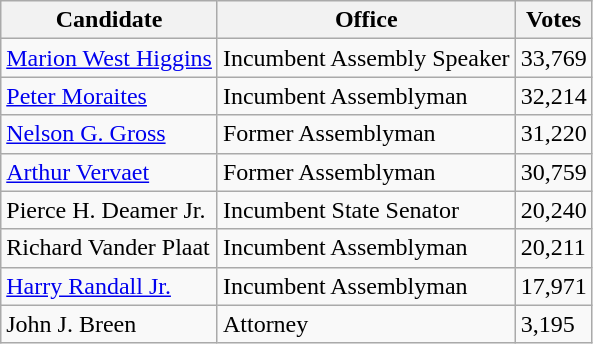<table class="wikitable">
<tr>
<th>Candidate</th>
<th>Office</th>
<th>Votes</th>
</tr>
<tr>
<td><a href='#'>Marion West Higgins</a></td>
<td>Incumbent Assembly Speaker</td>
<td>33,769</td>
</tr>
<tr>
<td><a href='#'>Peter Moraites</a></td>
<td>Incumbent Assemblyman</td>
<td>32,214</td>
</tr>
<tr>
<td><a href='#'>Nelson G. Gross</a></td>
<td>Former Assemblyman</td>
<td>31,220</td>
</tr>
<tr>
<td><a href='#'>Arthur Vervaet</a></td>
<td>Former Assemblyman</td>
<td>30,759</td>
</tr>
<tr>
<td>Pierce H. Deamer Jr.</td>
<td>Incumbent State Senator</td>
<td>20,240</td>
</tr>
<tr>
<td>Richard Vander Plaat</td>
<td>Incumbent Assemblyman</td>
<td>20,211</td>
</tr>
<tr>
<td><a href='#'>Harry Randall Jr.</a></td>
<td>Incumbent Assemblyman</td>
<td>17,971</td>
</tr>
<tr>
<td>John J. Breen</td>
<td>Attorney</td>
<td>3,195</td>
</tr>
</table>
